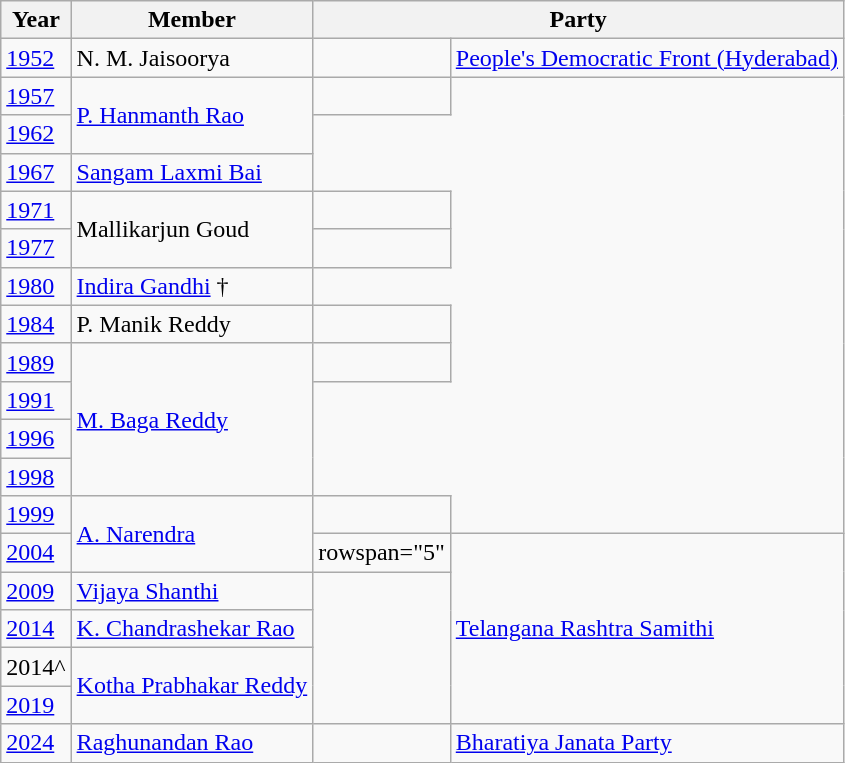<table class="wikitable">
<tr>
<th>Year</th>
<th>Member</th>
<th colspan="2">Party</th>
</tr>
<tr>
<td><a href='#'>1952</a></td>
<td>N. M. Jaisoorya</td>
<td></td>
<td><a href='#'>People's Democratic Front (Hyderabad)</a></td>
</tr>
<tr>
<td><a href='#'>1957</a></td>
<td rowspan="2"><a href='#'>P. Hanmanth Rao</a></td>
<td></td>
</tr>
<tr>
<td><a href='#'>1962</a></td>
</tr>
<tr>
<td><a href='#'>1967</a></td>
<td><a href='#'>Sangam Laxmi Bai</a></td>
</tr>
<tr>
<td><a href='#'>1971</a></td>
<td rowspan="2">Mallikarjun Goud</td>
<td></td>
</tr>
<tr>
<td><a href='#'>1977</a></td>
<td></td>
</tr>
<tr>
<td><a href='#'>1980</a></td>
<td><a href='#'>Indira Gandhi</a> †</td>
</tr>
<tr>
<td><a href='#'>1984</a></td>
<td>P. Manik Reddy</td>
<td></td>
</tr>
<tr>
<td><a href='#'>1989</a></td>
<td rowspan="4"><a href='#'>M. Baga Reddy</a></td>
<td></td>
</tr>
<tr>
<td><a href='#'>1991</a></td>
</tr>
<tr>
<td><a href='#'>1996</a></td>
</tr>
<tr>
<td><a href='#'>1998</a></td>
</tr>
<tr>
<td><a href='#'>1999</a></td>
<td rowspan="2"><a href='#'>A. Narendra</a></td>
<td></td>
</tr>
<tr>
<td><a href='#'>2004</a></td>
<td>rowspan="5" </td>
<td rowspan="5"><a href='#'>Telangana Rashtra Samithi</a></td>
</tr>
<tr>
<td><a href='#'>2009</a></td>
<td><a href='#'>Vijaya Shanthi</a></td>
</tr>
<tr>
<td><a href='#'>2014</a></td>
<td><a href='#'>K. Chandrashekar Rao</a></td>
</tr>
<tr>
<td>2014^</td>
<td rowspan="2"><a href='#'>Kotha Prabhakar Reddy</a></td>
</tr>
<tr>
<td><a href='#'>2019</a></td>
</tr>
<tr>
<td><a href='#'>
2024</a></td>
<td><a href='#'>Raghunandan Rao</a></td>
<td></td>
<td><a href='#'>Bharatiya Janata Party</a></td>
</tr>
</table>
